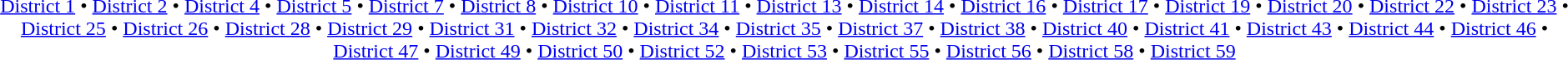<table id=toc class=toc summary=Contents>
<tr>
<td align=center><br><a href='#'>District 1</a> • <a href='#'>District 2</a> • <a href='#'>District 4</a> • <a href='#'>District 5</a> • <a href='#'>District 7</a> • <a href='#'>District 8</a> • <a href='#'>District 10</a> • <a href='#'>District 11</a> • <a href='#'>District 13</a> • <a href='#'>District 14</a> • <a href='#'>District 16</a> • <a href='#'>District 17</a> • <a href='#'>District 19</a> • <a href='#'>District 20</a> • <a href='#'>District 22</a> • <a href='#'>District 23</a> • <a href='#'>District 25</a> • <a href='#'>District 26</a> • <a href='#'>District 28</a> • <a href='#'>District 29</a> • <a href='#'>District 31</a> • <a href='#'>District 32</a> • <a href='#'>District 34</a> • <a href='#'>District 35</a> • <a href='#'>District 37</a> • <a href='#'>District 38</a> • <a href='#'>District 40</a> • <a href='#'>District 41</a> • <a href='#'>District 43</a> • <a href='#'>District 44</a> • <a href='#'>District 46</a> • <a href='#'>District 47</a> • <a href='#'>District 49</a> • <a href='#'>District 50</a> • <a href='#'>District 52</a> • <a href='#'>District 53</a> • <a href='#'>District 55</a> • <a href='#'>District 56</a> • <a href='#'>District 58</a> • <a href='#'>District 59</a>
</td>
</tr>
</table>
